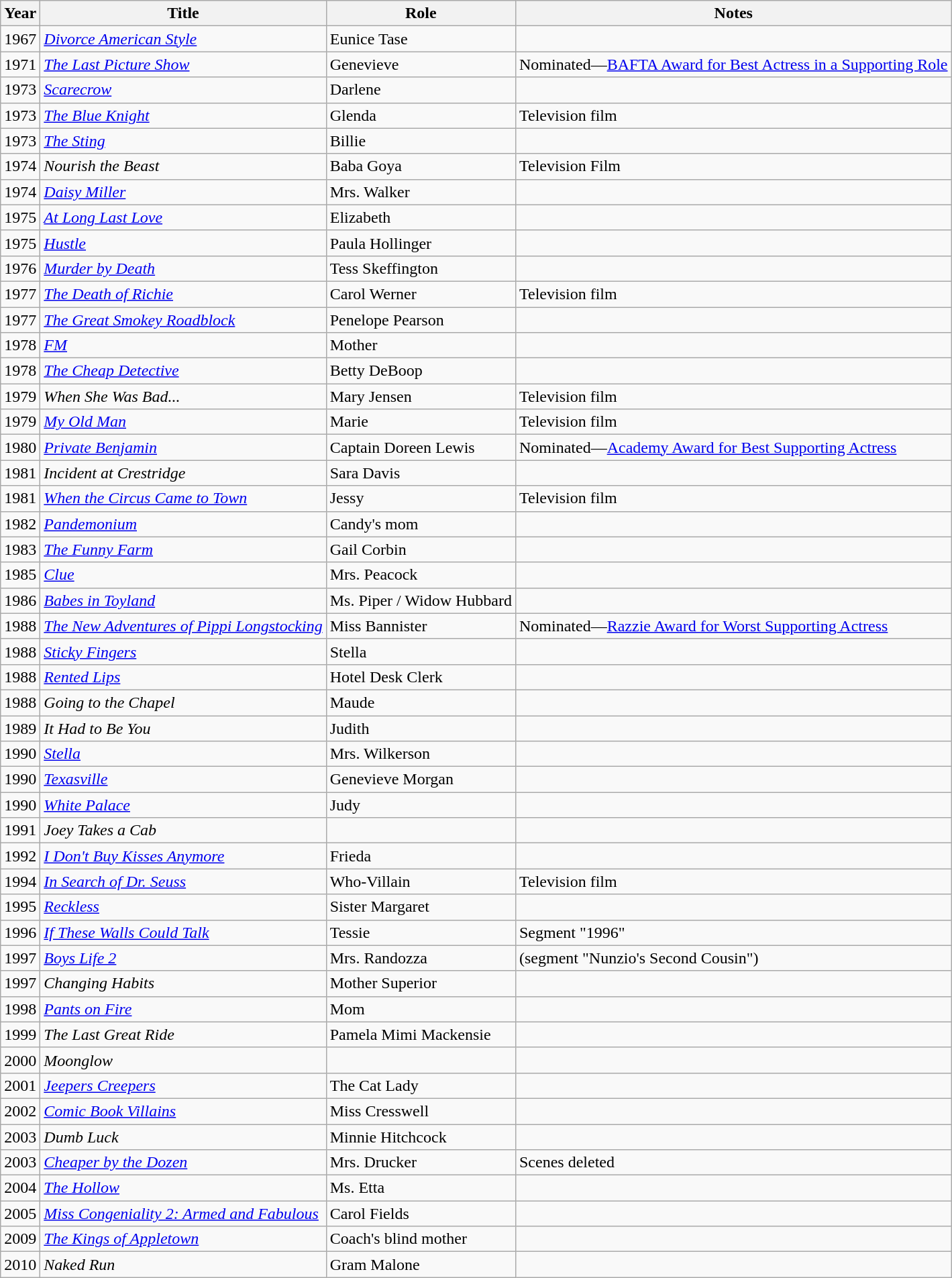<table class="wikitable sortable">
<tr>
<th>Year</th>
<th>Title</th>
<th>Role</th>
<th class="unsortable">Notes</th>
</tr>
<tr>
<td>1967</td>
<td><em><a href='#'>Divorce American Style</a></em></td>
<td>Eunice Tase</td>
<td></td>
</tr>
<tr>
<td>1971</td>
<td><em><a href='#'>The Last Picture Show</a></em></td>
<td>Genevieve</td>
<td>Nominated—<a href='#'>BAFTA Award for Best Actress in a Supporting Role</a></td>
</tr>
<tr>
<td>1973</td>
<td><em><a href='#'>Scarecrow</a></em></td>
<td>Darlene</td>
<td></td>
</tr>
<tr>
<td>1973</td>
<td><em><a href='#'>The Blue Knight</a></em></td>
<td>Glenda</td>
<td>Television film</td>
</tr>
<tr>
<td>1973</td>
<td><em><a href='#'>The Sting</a></em></td>
<td>Billie</td>
<td></td>
</tr>
<tr>
<td>1974</td>
<td><em>Nourish the Beast</em></td>
<td>Baba Goya</td>
<td>Television Film</td>
</tr>
<tr>
<td>1974</td>
<td><em><a href='#'>Daisy Miller</a></em></td>
<td>Mrs. Walker</td>
<td></td>
</tr>
<tr>
<td>1975</td>
<td><em><a href='#'>At Long Last Love</a></em></td>
<td>Elizabeth</td>
<td></td>
</tr>
<tr>
<td>1975</td>
<td><em><a href='#'>Hustle</a></em></td>
<td>Paula Hollinger</td>
<td></td>
</tr>
<tr>
<td>1976</td>
<td><em><a href='#'>Murder by Death</a></em></td>
<td>Tess Skeffington</td>
<td></td>
</tr>
<tr>
<td>1977</td>
<td><em><a href='#'>The Death of Richie</a></em></td>
<td>Carol Werner</td>
<td>Television film</td>
</tr>
<tr>
<td>1977</td>
<td><em><a href='#'>The Great Smokey Roadblock</a></em></td>
<td>Penelope Pearson</td>
<td></td>
</tr>
<tr>
<td>1978</td>
<td><em><a href='#'>FM</a></em></td>
<td>Mother</td>
<td></td>
</tr>
<tr>
<td>1978</td>
<td><em><a href='#'>The Cheap Detective</a></em></td>
<td>Betty DeBoop</td>
<td></td>
</tr>
<tr>
<td>1979</td>
<td><em>When She Was Bad...</em></td>
<td>Mary Jensen</td>
<td>Television film</td>
</tr>
<tr>
<td>1979</td>
<td><em><a href='#'>My Old Man</a></em></td>
<td>Marie</td>
<td>Television film</td>
</tr>
<tr>
<td>1980</td>
<td><em><a href='#'>Private Benjamin</a></em></td>
<td>Captain Doreen Lewis</td>
<td>Nominated—<a href='#'>Academy Award for Best Supporting Actress</a></td>
</tr>
<tr>
<td>1981</td>
<td><em>Incident at Crestridge</em></td>
<td>Sara Davis</td>
</tr>
<tr>
<td>1981</td>
<td><em><a href='#'>When the Circus Came to Town</a></em></td>
<td>Jessy</td>
<td>Television film</td>
</tr>
<tr>
<td>1982</td>
<td><em><a href='#'>Pandemonium</a></em></td>
<td>Candy's mom</td>
<td></td>
</tr>
<tr>
<td>1983</td>
<td><em><a href='#'>The Funny Farm</a></em></td>
<td>Gail Corbin</td>
<td></td>
</tr>
<tr>
<td>1985</td>
<td><em><a href='#'>Clue</a></em></td>
<td>Mrs. Peacock</td>
<td></td>
</tr>
<tr>
<td>1986</td>
<td><em><a href='#'>Babes in Toyland</a></em></td>
<td>Ms. Piper / Widow Hubbard</td>
<td></td>
</tr>
<tr>
<td>1988</td>
<td><em><a href='#'>The New Adventures of Pippi Longstocking</a></em></td>
<td>Miss Bannister</td>
<td>Nominated—<a href='#'>Razzie Award for Worst Supporting Actress</a></td>
</tr>
<tr>
<td>1988</td>
<td><em><a href='#'>Sticky Fingers</a></em></td>
<td>Stella</td>
<td></td>
</tr>
<tr>
<td>1988</td>
<td><em><a href='#'>Rented Lips</a></em></td>
<td>Hotel Desk Clerk</td>
<td></td>
</tr>
<tr>
<td>1988</td>
<td><em>Going to the Chapel</em></td>
<td>Maude</td>
<td></td>
</tr>
<tr>
<td>1989</td>
<td><em>It Had to Be You</em></td>
<td>Judith</td>
<td></td>
</tr>
<tr>
<td>1990</td>
<td><em><a href='#'>Stella</a></em></td>
<td>Mrs. Wilkerson</td>
<td></td>
</tr>
<tr>
<td>1990</td>
<td><em><a href='#'>Texasville</a></em></td>
<td>Genevieve Morgan</td>
<td></td>
</tr>
<tr>
<td>1990</td>
<td><em><a href='#'>White Palace</a></em></td>
<td>Judy</td>
<td></td>
</tr>
<tr>
<td>1991</td>
<td><em>Joey Takes a Cab</em></td>
<td></td>
<td></td>
</tr>
<tr>
<td>1992</td>
<td><em><a href='#'>I Don't Buy Kisses Anymore</a></em></td>
<td>Frieda</td>
<td></td>
</tr>
<tr>
<td>1994</td>
<td><em><a href='#'>In Search of Dr. Seuss</a></em></td>
<td>Who-Villain</td>
<td>Television film</td>
</tr>
<tr>
<td>1995</td>
<td><em><a href='#'>Reckless</a></em></td>
<td>Sister Margaret</td>
<td></td>
</tr>
<tr>
<td>1996</td>
<td><em><a href='#'>If These Walls Could Talk</a></em></td>
<td>Tessie</td>
<td>Segment "1996"</td>
</tr>
<tr>
<td>1997</td>
<td><em><a href='#'>Boys Life 2</a></em></td>
<td>Mrs. Randozza</td>
<td>(segment "Nunzio's Second Cousin")</td>
</tr>
<tr>
<td>1997</td>
<td><em>Changing Habits</em></td>
<td>Mother Superior</td>
<td></td>
</tr>
<tr>
<td>1998</td>
<td><em><a href='#'>Pants on Fire</a></em></td>
<td>Mom</td>
<td></td>
</tr>
<tr>
<td>1999</td>
<td><em>The Last Great Ride</em></td>
<td>Pamela Mimi Mackensie</td>
<td></td>
</tr>
<tr>
<td>2000</td>
<td><em>Moonglow</em></td>
<td></td>
<td></td>
</tr>
<tr>
<td>2001</td>
<td><em><a href='#'>Jeepers Creepers</a></em></td>
<td>The Cat Lady</td>
<td></td>
</tr>
<tr>
<td>2002</td>
<td><em><a href='#'>Comic Book Villains</a></em></td>
<td>Miss Cresswell</td>
<td></td>
</tr>
<tr>
<td>2003</td>
<td><em>Dumb Luck</em></td>
<td>Minnie Hitchcock</td>
<td></td>
</tr>
<tr>
<td>2003</td>
<td><em><a href='#'>Cheaper by the Dozen</a></em></td>
<td>Mrs. Drucker</td>
<td>Scenes deleted</td>
</tr>
<tr>
<td>2004</td>
<td><em><a href='#'>The Hollow</a></em></td>
<td>Ms. Etta</td>
<td></td>
</tr>
<tr>
<td>2005</td>
<td><em><a href='#'>Miss Congeniality 2: Armed and Fabulous</a></em></td>
<td>Carol Fields</td>
<td></td>
</tr>
<tr>
<td>2009</td>
<td><em><a href='#'>The Kings of Appletown</a></em></td>
<td>Coach's blind mother</td>
<td></td>
</tr>
<tr>
<td>2010</td>
<td><em>Naked Run</em></td>
<td>Gram Malone</td>
<td></td>
</tr>
</table>
